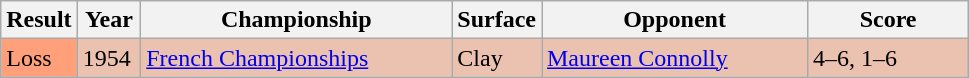<table class='sortable wikitable'>
<tr>
<th style="width:40px">Result</th>
<th style="width:35px">Year</th>
<th style="width:200px">Championship</th>
<th style="width:50px">Surface</th>
<th style="width:170px">Opponent</th>
<th style="width:100px" class="unsortable">Score</th>
</tr>
<tr style="background:#ebc2af;">
<td style="background:#ffa07a;">Loss</td>
<td>1954</td>
<td><a href='#'>French Championships</a></td>
<td>Clay</td>
<td> <a href='#'>Maureen Connolly</a></td>
<td>4–6, 1–6</td>
</tr>
</table>
